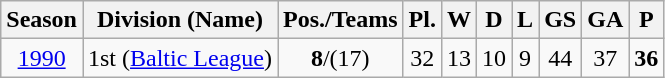<table class="wikitable">
<tr>
<th>Season</th>
<th>Division (Name)</th>
<th>Pos./Teams</th>
<th>Pl.</th>
<th>W</th>
<th>D</th>
<th>L</th>
<th>GS</th>
<th>GA</th>
<th>P</th>
</tr>
<tr>
<td align=center><a href='#'>1990</a></td>
<td align=center>1st (<a href='#'>Baltic League</a>)</td>
<td align=center bgcolor=><strong>8</strong>/(17)</td>
<td align=center>32</td>
<td align=center>13</td>
<td align=center>10</td>
<td align=center>9</td>
<td align=center>44</td>
<td align=center>37</td>
<td align=center><strong>36</strong></td>
</tr>
</table>
